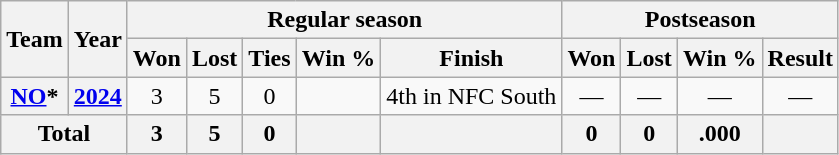<table class="wikitable" style="text-align:center;">
<tr>
<th rowspan="2">Team</th>
<th rowspan="2">Year</th>
<th colspan="5">Regular season</th>
<th colspan="4">Postseason</th>
</tr>
<tr>
<th>Won</th>
<th>Lost</th>
<th>Ties</th>
<th>Win %</th>
<th>Finish</th>
<th>Won</th>
<th>Lost</th>
<th>Win %</th>
<th>Result</th>
</tr>
<tr>
<th><a href='#'>NO</a>*</th>
<th><a href='#'>2024</a></th>
<td>3</td>
<td>5</td>
<td>0</td>
<td></td>
<td>4th in NFC South</td>
<td>—</td>
<td>—</td>
<td>—</td>
<td>—</td>
</tr>
<tr>
<th colspan="2">Total</th>
<th>3</th>
<th>5</th>
<th>0</th>
<th></th>
<th></th>
<th>0</th>
<th>0</th>
<th>.000</th>
<th></th>
</tr>
</table>
